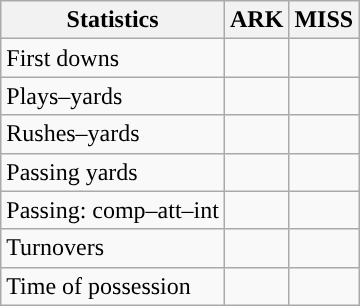<table class="wikitable" style="float:left">
<tr>
<th>Statistics</th>
<th>ARK</th>
<th>MISS</th>
</tr>
<tr>
<td>First downs</td>
<td></td>
<td></td>
</tr>
<tr>
<td>Plays–yards</td>
<td></td>
<td></td>
</tr>
<tr>
<td>Rushes–yards</td>
<td></td>
<td></td>
</tr>
<tr>
<td>Passing yards</td>
<td></td>
<td></td>
</tr>
<tr>
<td>Passing: comp–att–int</td>
<td></td>
<td></td>
</tr>
<tr>
<td>Turnovers</td>
<td></td>
<td></td>
</tr>
<tr>
<td>Time of possession</td>
<td></td>
<td></td>
</tr>
</table>
